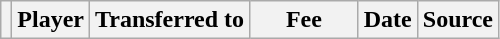<table class="wikitable plainrowheaders sortable">
<tr>
<th></th>
<th scope="col">Player</th>
<th>Transferred to</th>
<th style="width: 65px;">Fee</th>
<th scope="col">Date</th>
<th scope="col">Source</th>
</tr>
</table>
